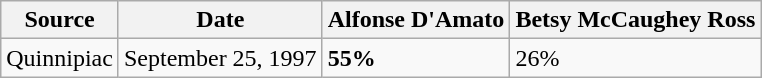<table class="wikitable">
<tr>
<th>Source</th>
<th>Date</th>
<th>Alfonse D'Amato</th>
<th>Betsy McCaughey Ross</th>
</tr>
<tr>
<td>Quinnipiac</td>
<td>September 25, 1997</td>
<td><strong>55%</strong></td>
<td>26%</td>
</tr>
</table>
